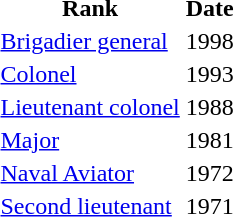<table>
<tr>
<th>Rank</th>
<th>Date</th>
</tr>
<tr>
<td><a href='#'>Brigadier general</a></td>
<td>1998</td>
</tr>
<tr>
<td><a href='#'>Colonel</a></td>
<td>1993</td>
</tr>
<tr>
<td><a href='#'>Lieutenant colonel</a></td>
<td>1988</td>
</tr>
<tr>
<td><a href='#'>Major</a></td>
<td>1981</td>
</tr>
<tr>
<td><a href='#'>Naval Aviator</a></td>
<td>1972</td>
</tr>
<tr>
<td><a href='#'>Second lieutenant</a></td>
<td>1971</td>
</tr>
</table>
